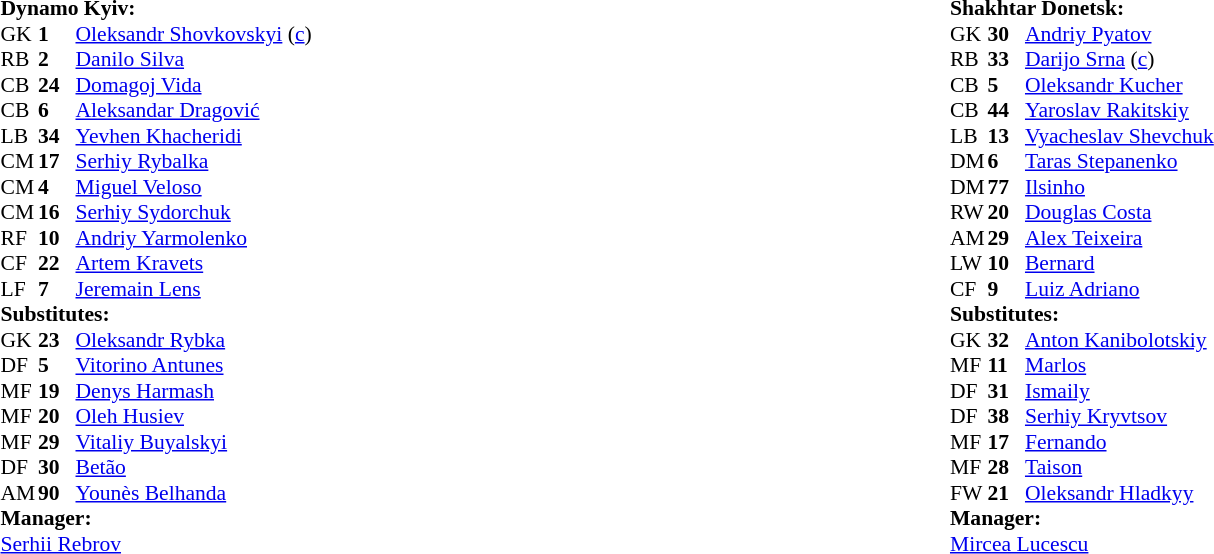<table width="100%">
<tr>
<td valign="top" width="50%"><br><table style="font-size: 90%" cellspacing="0" cellpadding="0" align=left>
<tr>
<td colspan="4"><strong>Dynamo Kyiv:</strong></td>
</tr>
<tr>
<th width=25></th>
<th width=25></th>
</tr>
<tr>
<td>GK</td>
<td><strong>1</strong></td>
<td> <a href='#'>Oleksandr Shovkovskyi</a> (<a href='#'>c</a>)</td>
</tr>
<tr>
<td>RB</td>
<td><strong>2</strong></td>
<td> <a href='#'>Danilo Silva</a></td>
<td></td>
</tr>
<tr>
<td>CB</td>
<td><strong>24</strong></td>
<td> <a href='#'>Domagoj Vida</a></td>
<td></td>
</tr>
<tr>
<td>CB</td>
<td><strong>6</strong></td>
<td> <a href='#'>Aleksandar Dragović</a></td>
<td></td>
</tr>
<tr>
<td>LB</td>
<td><strong>34</strong></td>
<td> <a href='#'>Yevhen Khacheridi</a></td>
<td></td>
</tr>
<tr>
<td>CM</td>
<td><strong>17</strong></td>
<td> <a href='#'>Serhiy Rybalka</a></td>
<td></td>
</tr>
<tr>
<td>CM</td>
<td><strong>4</strong></td>
<td> <a href='#'>Miguel Veloso</a></td>
</tr>
<tr>
<td>CM</td>
<td><strong>16</strong></td>
<td> <a href='#'>Serhiy Sydorchuk</a></td>
<td></td>
</tr>
<tr>
<td>RF</td>
<td><strong>10</strong></td>
<td> <a href='#'>Andriy Yarmolenko</a></td>
<td></td>
</tr>
<tr>
<td>CF</td>
<td><strong>22</strong></td>
<td> <a href='#'>Artem Kravets</a></td>
<td> </td>
</tr>
<tr>
<td>LF</td>
<td><strong>7</strong></td>
<td> <a href='#'>Jeremain Lens</a></td>
</tr>
<tr>
<td colspan=3><strong>Substitutes:</strong></td>
</tr>
<tr>
<td>GK</td>
<td><strong>23</strong></td>
<td> <a href='#'>Oleksandr Rybka</a></td>
</tr>
<tr>
<td>DF</td>
<td><strong>5</strong></td>
<td> <a href='#'>Vitorino Antunes</a></td>
<td></td>
</tr>
<tr>
<td>MF</td>
<td><strong>19</strong></td>
<td> <a href='#'>Denys Harmash</a></td>
<td></td>
</tr>
<tr>
<td>MF</td>
<td><strong>20</strong></td>
<td> <a href='#'>Oleh Husiev</a></td>
<td></td>
</tr>
<tr>
<td>MF</td>
<td><strong>29</strong></td>
<td> <a href='#'>Vitaliy Buyalskyi</a></td>
<td></td>
</tr>
<tr>
<td>DF</td>
<td><strong>30</strong></td>
<td> <a href='#'>Betão</a></td>
<td></td>
</tr>
<tr>
<td>AM</td>
<td><strong>90</strong></td>
<td> <a href='#'>Younès Belhanda</a></td>
<td></td>
</tr>
<tr>
<td colspan=4><strong>Manager:</strong></td>
</tr>
<tr>
<td colspan="4"> <a href='#'>Serhii Rebrov</a></td>
</tr>
<tr>
</tr>
</table>
</td>
<td valign="top"></td>
<td valign="top" width="50%"><br><table style="font-size: 90%" cellspacing="0" cellpadding="0" align=left>
<tr>
<td colspan="4"><strong>Shakhtar Donetsk:</strong></td>
</tr>
<tr>
<th width=25></th>
<th width=25></th>
</tr>
<tr>
<td>GK</td>
<td><strong>30</strong></td>
<td> <a href='#'>Andriy Pyatov</a></td>
</tr>
<tr>
<td>RB</td>
<td><strong>33</strong></td>
<td> <a href='#'>Darijo Srna</a> (<a href='#'>c</a>)</td>
<td></td>
</tr>
<tr>
<td>CB</td>
<td><strong>5</strong></td>
<td> <a href='#'>Oleksandr Kucher</a></td>
<td></td>
</tr>
<tr>
<td>CB</td>
<td><strong>44</strong></td>
<td> <a href='#'>Yaroslav Rakitskiy</a></td>
<td></td>
</tr>
<tr>
<td>LB</td>
<td><strong>13</strong></td>
<td> <a href='#'>Vyacheslav Shevchuk</a></td>
<td></td>
</tr>
<tr>
<td>DM</td>
<td><strong>6</strong></td>
<td> <a href='#'>Taras Stepanenko</a></td>
<td></td>
</tr>
<tr>
<td>DM</td>
<td><strong>77</strong></td>
<td> <a href='#'>Ilsinho</a></td>
<td> </td>
</tr>
<tr>
<td>RW</td>
<td><strong>20</strong></td>
<td> <a href='#'>Douglas Costa</a></td>
<td></td>
</tr>
<tr>
<td>AM</td>
<td><strong>29</strong></td>
<td> <a href='#'>Alex Teixeira</a></td>
<td></td>
</tr>
<tr>
<td>LW</td>
<td><strong>10</strong></td>
<td> <a href='#'>Bernard</a></td>
<td></td>
</tr>
<tr>
<td>CF</td>
<td><strong>9</strong></td>
<td> <a href='#'>Luiz Adriano</a></td>
<td></td>
</tr>
<tr>
<td colspan=3><strong>Substitutes:</strong></td>
</tr>
<tr>
<td>GK</td>
<td><strong>32</strong></td>
<td> <a href='#'>Anton Kanibolotskiy</a></td>
<td></td>
</tr>
<tr>
<td>MF</td>
<td><strong>11</strong></td>
<td> <a href='#'>Marlos</a></td>
<td></td>
</tr>
<tr>
<td>DF</td>
<td><strong>31</strong></td>
<td> <a href='#'>Ismaily</a></td>
<td></td>
</tr>
<tr>
<td>DF</td>
<td><strong>38</strong></td>
<td> <a href='#'>Serhiy Kryvtsov</a></td>
<td></td>
</tr>
<tr>
<td>MF</td>
<td><strong>17</strong></td>
<td> <a href='#'>Fernando</a></td>
<td></td>
</tr>
<tr>
<td>MF</td>
<td><strong>28</strong></td>
<td> <a href='#'>Taison</a></td>
<td> </td>
</tr>
<tr>
<td>FW</td>
<td><strong>21</strong></td>
<td> <a href='#'>Oleksandr Hladkyy</a></td>
<td></td>
</tr>
<tr>
<td colspan=4><strong>Manager:</strong></td>
</tr>
<tr>
<td colspan="4"> <a href='#'>Mircea Lucescu</a></td>
</tr>
<tr>
</tr>
</table>
</td>
</tr>
</table>
